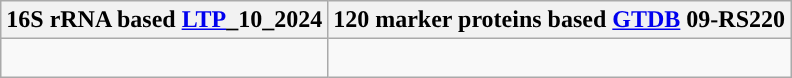<table class="wikitable">
<tr>
<th colspan=1>16S rRNA based <a href='#'>LTP</a>_10_2024</th>
<th colspan=1>120 marker proteins based <a href='#'>GTDB</a> 09-RS220</th>
</tr>
<tr>
<td style="vertical-align:top"><br></td>
<td><br></td>
</tr>
</table>
